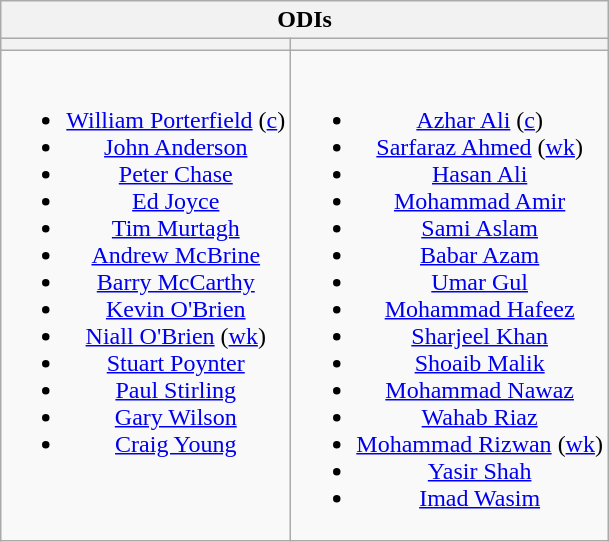<table class="wikitable" style="text-align:center">
<tr>
<th colspan=2>ODIs</th>
</tr>
<tr>
<th></th>
<th></th>
</tr>
<tr style="vertical-align:top">
<td><br><ul><li><a href='#'>William Porterfield</a> (<a href='#'>c</a>)</li><li><a href='#'>John Anderson</a></li><li><a href='#'>Peter Chase</a></li><li><a href='#'>Ed Joyce</a></li><li><a href='#'>Tim Murtagh</a></li><li><a href='#'>Andrew McBrine</a></li><li><a href='#'>Barry McCarthy</a></li><li><a href='#'>Kevin O'Brien</a></li><li><a href='#'>Niall O'Brien</a> (<a href='#'>wk</a>)</li><li><a href='#'>Stuart Poynter</a></li><li><a href='#'>Paul Stirling</a></li><li><a href='#'>Gary Wilson</a></li><li><a href='#'>Craig Young</a></li></ul></td>
<td><br><ul><li><a href='#'>Azhar Ali</a> (<a href='#'>c</a>)</li><li><a href='#'>Sarfaraz Ahmed</a> (<a href='#'>wk</a>)</li><li><a href='#'>Hasan Ali</a></li><li><a href='#'>Mohammad Amir</a></li><li><a href='#'>Sami Aslam</a></li><li><a href='#'>Babar Azam</a></li><li><a href='#'>Umar Gul</a></li><li><a href='#'>Mohammad Hafeez</a></li><li><a href='#'>Sharjeel Khan</a></li><li><a href='#'>Shoaib Malik</a></li><li><a href='#'>Mohammad Nawaz</a></li><li><a href='#'>Wahab Riaz</a></li><li><a href='#'>Mohammad Rizwan</a> (<a href='#'>wk</a>)</li><li><a href='#'>Yasir Shah</a></li><li><a href='#'>Imad Wasim</a></li></ul></td>
</tr>
</table>
